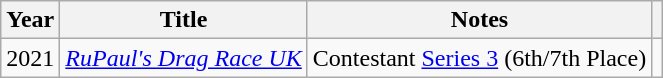<table class="wikitable plainrowheaders sortable">
<tr As themself>
<th scope="col">Year</th>
<th scope="col">Title</th>
<th scope="col">Notes</th>
<th scope="col"></th>
</tr>
<tr>
<td>2021</td>
<td><em><a href='#'>RuPaul's Drag Race UK</a></em></td>
<td>Contestant <a href='#'>Series 3</a> (6th/7th Place)</td>
<td></td>
</tr>
</table>
